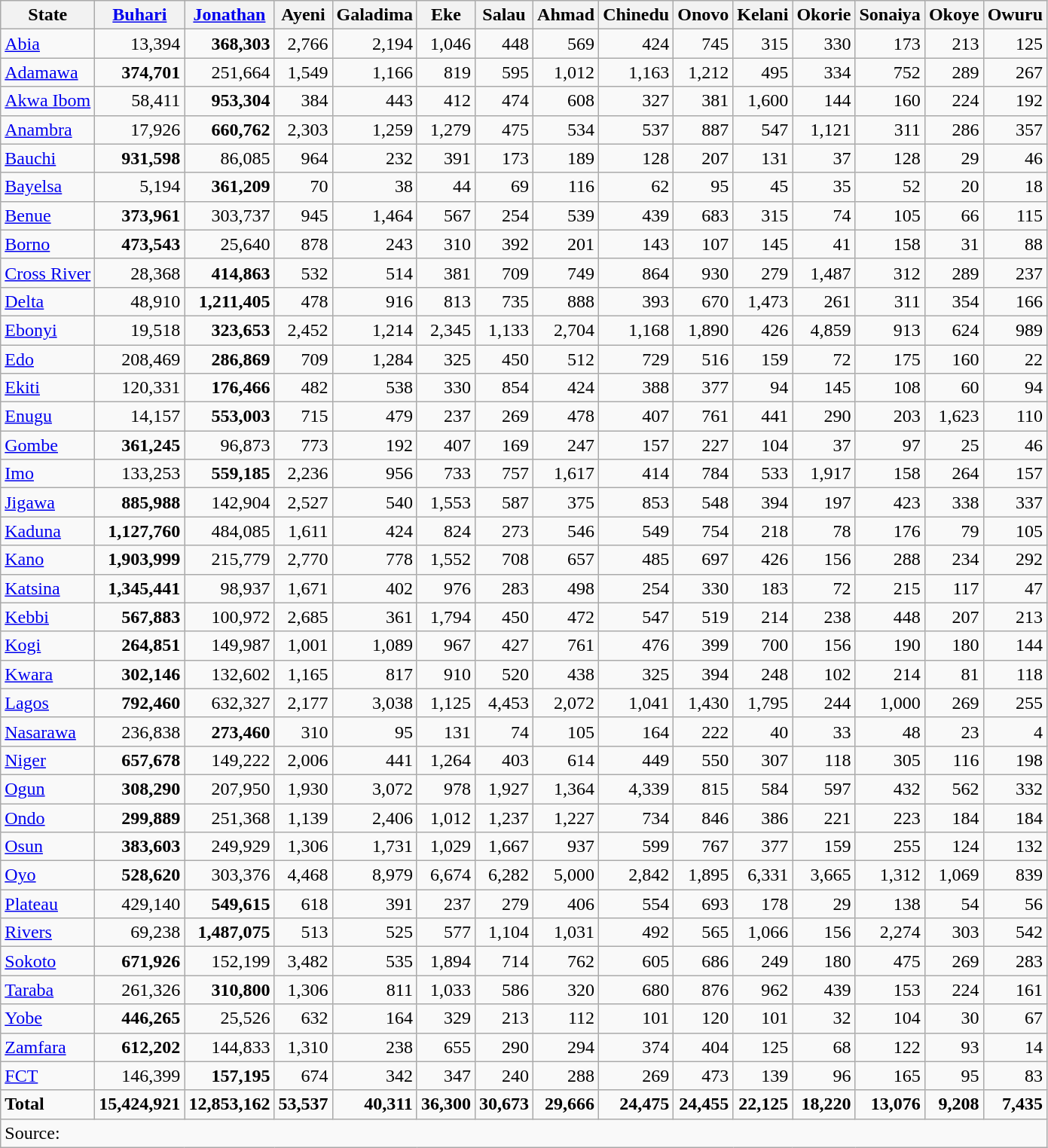<table class="wikitable sortable" style="text-align:right">
<tr>
<th>State</th>
<th><a href='#'>Buhari</a></th>
<th><a href='#'>Jonathan</a></th>
<th>Ayeni</th>
<th>Galadima</th>
<th>Eke</th>
<th>Salau</th>
<th>Ahmad</th>
<th>Chinedu</th>
<th>Onovo</th>
<th>Kelani</th>
<th>Okorie</th>
<th>Sonaiya</th>
<th>Okoye</th>
<th>Owuru</th>
</tr>
<tr>
<td align=left><a href='#'>Abia</a></td>
<td>13,394</td>
<td><strong>368,303</strong></td>
<td>2,766</td>
<td>2,194</td>
<td>1,046</td>
<td>448</td>
<td>569</td>
<td>424</td>
<td>745</td>
<td>315</td>
<td>330</td>
<td>173</td>
<td>213</td>
<td>125</td>
</tr>
<tr>
<td align=left><a href='#'>Adamawa</a></td>
<td><strong>374,701</strong></td>
<td>251,664</td>
<td>1,549</td>
<td>1,166</td>
<td>819</td>
<td>595</td>
<td>1,012</td>
<td>1,163</td>
<td>1,212</td>
<td>495</td>
<td>334</td>
<td>752</td>
<td>289</td>
<td>267</td>
</tr>
<tr>
<td align=left><a href='#'>Akwa Ibom</a></td>
<td>58,411</td>
<td><strong>953,304</strong></td>
<td>384</td>
<td>443</td>
<td>412</td>
<td>474</td>
<td>608</td>
<td>327</td>
<td>381</td>
<td>1,600</td>
<td>144</td>
<td>160</td>
<td>224</td>
<td>192</td>
</tr>
<tr>
<td align=left><a href='#'>Anambra</a></td>
<td>17,926</td>
<td><strong>660,762</strong></td>
<td>2,303</td>
<td>1,259</td>
<td>1,279</td>
<td>475</td>
<td>534</td>
<td>537</td>
<td>887</td>
<td>547</td>
<td>1,121</td>
<td>311</td>
<td>286</td>
<td>357</td>
</tr>
<tr>
<td align=left><a href='#'>Bauchi</a></td>
<td><strong>931,598 </strong></td>
<td>86,085</td>
<td>964</td>
<td>232</td>
<td>391</td>
<td>173</td>
<td>189</td>
<td>128</td>
<td>207</td>
<td>131</td>
<td>37</td>
<td>128</td>
<td>29</td>
<td>46</td>
</tr>
<tr>
<td align=left><a href='#'>Bayelsa</a></td>
<td>5,194</td>
<td><strong>361,209</strong></td>
<td>70</td>
<td>38</td>
<td>44</td>
<td>69</td>
<td>116</td>
<td>62</td>
<td>95</td>
<td>45</td>
<td>35</td>
<td>52</td>
<td>20</td>
<td>18</td>
</tr>
<tr>
<td align=left><a href='#'>Benue</a></td>
<td><strong>373,961</strong></td>
<td>303,737</td>
<td>945</td>
<td>1,464</td>
<td>567</td>
<td>254</td>
<td>539</td>
<td>439</td>
<td>683</td>
<td>315</td>
<td>74</td>
<td>105</td>
<td>66</td>
<td>115</td>
</tr>
<tr>
<td align=left><a href='#'>Borno</a></td>
<td><strong>473,543</strong></td>
<td>25,640</td>
<td>878</td>
<td>243</td>
<td>310</td>
<td>392</td>
<td>201</td>
<td>143</td>
<td>107</td>
<td>145</td>
<td>41</td>
<td>158</td>
<td>31</td>
<td>88</td>
</tr>
<tr>
<td align=left><a href='#'>Cross River</a></td>
<td>28,368</td>
<td><strong>414,863</strong></td>
<td>532</td>
<td>514</td>
<td>381</td>
<td>709</td>
<td>749</td>
<td>864</td>
<td>930</td>
<td>279</td>
<td>1,487</td>
<td>312</td>
<td>289</td>
<td>237</td>
</tr>
<tr>
<td align=left><a href='#'>Delta</a></td>
<td>48,910</td>
<td><strong>1,211,405</strong></td>
<td>478</td>
<td>916</td>
<td>813</td>
<td>735</td>
<td>888</td>
<td>393</td>
<td>670</td>
<td>1,473</td>
<td>261</td>
<td>311</td>
<td>354</td>
<td>166</td>
</tr>
<tr>
<td align=left><a href='#'>Ebonyi</a></td>
<td>19,518</td>
<td><strong>323,653</strong></td>
<td>2,452</td>
<td>1,214</td>
<td>2,345</td>
<td>1,133</td>
<td>2,704</td>
<td>1,168</td>
<td>1,890</td>
<td>426</td>
<td>4,859</td>
<td>913</td>
<td>624</td>
<td>989</td>
</tr>
<tr>
<td align=left><a href='#'>Edo</a></td>
<td>208,469</td>
<td><strong>286,869</strong></td>
<td>709</td>
<td>1,284</td>
<td>325</td>
<td>450</td>
<td>512</td>
<td>729</td>
<td>516</td>
<td>159</td>
<td>72</td>
<td>175</td>
<td>160</td>
<td>22</td>
</tr>
<tr>
<td align=left><a href='#'>Ekiti</a></td>
<td>120,331</td>
<td><strong>176,466</strong></td>
<td>482</td>
<td>538</td>
<td>330</td>
<td>854</td>
<td>424</td>
<td>388</td>
<td>377</td>
<td>94</td>
<td>145</td>
<td>108</td>
<td>60</td>
<td>94</td>
</tr>
<tr>
<td align=left><a href='#'>Enugu</a></td>
<td>14,157</td>
<td><strong>553,003</strong></td>
<td>715</td>
<td>479</td>
<td>237</td>
<td>269</td>
<td>478</td>
<td>407</td>
<td>761</td>
<td>441</td>
<td>290</td>
<td>203</td>
<td>1,623</td>
<td>110</td>
</tr>
<tr>
<td align=left><a href='#'>Gombe</a></td>
<td><strong>361,245</strong></td>
<td>96,873</td>
<td>773</td>
<td>192</td>
<td>407</td>
<td>169</td>
<td>247</td>
<td>157</td>
<td>227</td>
<td>104</td>
<td>37</td>
<td>97</td>
<td>25</td>
<td>46</td>
</tr>
<tr>
<td align=left><a href='#'>Imo</a></td>
<td>133,253</td>
<td><strong>559,185</strong></td>
<td>2,236</td>
<td>956</td>
<td>733</td>
<td>757</td>
<td>1,617</td>
<td>414</td>
<td>784</td>
<td>533</td>
<td>1,917</td>
<td>158</td>
<td>264</td>
<td>157</td>
</tr>
<tr>
<td align=left><a href='#'>Jigawa</a></td>
<td><strong>885,988</strong></td>
<td>142,904</td>
<td>2,527</td>
<td>540</td>
<td>1,553</td>
<td>587</td>
<td>375</td>
<td>853</td>
<td>548</td>
<td>394</td>
<td>197</td>
<td>423</td>
<td>338</td>
<td>337</td>
</tr>
<tr>
<td align=left><a href='#'>Kaduna</a></td>
<td><strong>1,127,760</strong></td>
<td>484,085</td>
<td>1,611</td>
<td>424</td>
<td>824</td>
<td>273</td>
<td>546</td>
<td>549</td>
<td>754</td>
<td>218</td>
<td>78</td>
<td>176</td>
<td>79</td>
<td>105</td>
</tr>
<tr>
<td align=left><a href='#'>Kano</a></td>
<td><strong>1,903,999</strong></td>
<td>215,779</td>
<td>2,770</td>
<td>778</td>
<td>1,552</td>
<td>708</td>
<td>657</td>
<td>485</td>
<td>697</td>
<td>426</td>
<td>156</td>
<td>288</td>
<td>234</td>
<td>292</td>
</tr>
<tr>
<td align=left><a href='#'>Katsina</a></td>
<td><strong>1,345,441</strong></td>
<td>98,937</td>
<td>1,671</td>
<td>402</td>
<td>976</td>
<td>283</td>
<td>498</td>
<td>254</td>
<td>330</td>
<td>183</td>
<td>72</td>
<td>215</td>
<td>117</td>
<td>47</td>
</tr>
<tr>
<td align=left><a href='#'>Kebbi</a></td>
<td><strong>567,883</strong></td>
<td>100,972</td>
<td>2,685</td>
<td>361</td>
<td>1,794</td>
<td>450</td>
<td>472</td>
<td>547</td>
<td>519</td>
<td>214</td>
<td>238</td>
<td>448</td>
<td>207</td>
<td>213</td>
</tr>
<tr>
<td align=left><a href='#'>Kogi</a></td>
<td><strong>264,851</strong></td>
<td>149,987</td>
<td>1,001</td>
<td>1,089</td>
<td>967</td>
<td>427</td>
<td>761</td>
<td>476</td>
<td>399</td>
<td>700</td>
<td>156</td>
<td>190</td>
<td>180</td>
<td>144</td>
</tr>
<tr>
<td align=left><a href='#'>Kwara</a></td>
<td><strong>302,146</strong></td>
<td>132,602</td>
<td>1,165</td>
<td>817</td>
<td>910</td>
<td>520</td>
<td>438</td>
<td>325</td>
<td>394</td>
<td>248</td>
<td>102</td>
<td>214</td>
<td>81</td>
<td>118</td>
</tr>
<tr>
<td align=left><a href='#'>Lagos</a></td>
<td><strong>792,460</strong></td>
<td>632,327</td>
<td>2,177</td>
<td>3,038</td>
<td>1,125</td>
<td>4,453</td>
<td>2,072</td>
<td>1,041</td>
<td>1,430</td>
<td>1,795</td>
<td>244</td>
<td>1,000</td>
<td>269</td>
<td>255</td>
</tr>
<tr>
<td align=left><a href='#'>Nasarawa</a></td>
<td>236,838</td>
<td><strong>273,460</strong></td>
<td>310</td>
<td>95</td>
<td>131</td>
<td>74</td>
<td>105</td>
<td>164</td>
<td>222</td>
<td>40</td>
<td>33</td>
<td>48</td>
<td>23</td>
<td>4</td>
</tr>
<tr>
<td align=left><a href='#'>Niger</a></td>
<td><strong>657,678</strong></td>
<td>149,222</td>
<td>2,006</td>
<td>441</td>
<td>1,264</td>
<td>403</td>
<td>614</td>
<td>449</td>
<td>550</td>
<td>307</td>
<td>118</td>
<td>305</td>
<td>116</td>
<td>198</td>
</tr>
<tr>
<td align=left><a href='#'>Ogun</a></td>
<td><strong>308,290</strong></td>
<td>207,950</td>
<td>1,930</td>
<td>3,072</td>
<td>978</td>
<td>1,927</td>
<td>1,364</td>
<td>4,339</td>
<td>815</td>
<td>584</td>
<td>597</td>
<td>432</td>
<td>562</td>
<td>332</td>
</tr>
<tr>
<td align=left><a href='#'>Ondo</a></td>
<td><strong>299,889</strong></td>
<td>251,368</td>
<td>1,139</td>
<td>2,406</td>
<td>1,012</td>
<td>1,237</td>
<td>1,227</td>
<td>734</td>
<td>846</td>
<td>386</td>
<td>221</td>
<td>223</td>
<td>184</td>
<td>184</td>
</tr>
<tr>
<td align=left><a href='#'>Osun</a></td>
<td><strong>383,603</strong></td>
<td>249,929</td>
<td>1,306</td>
<td>1,731</td>
<td>1,029</td>
<td>1,667</td>
<td>937</td>
<td>599</td>
<td>767</td>
<td>377</td>
<td>159</td>
<td>255</td>
<td>124</td>
<td>132</td>
</tr>
<tr>
<td align=left><a href='#'>Oyo</a></td>
<td><strong>528,620</strong></td>
<td>303,376</td>
<td>4,468</td>
<td>8,979</td>
<td>6,674</td>
<td>6,282</td>
<td>5,000</td>
<td>2,842</td>
<td>1,895</td>
<td>6,331</td>
<td>3,665</td>
<td>1,312</td>
<td>1,069</td>
<td>839</td>
</tr>
<tr>
<td align=left><a href='#'>Plateau</a></td>
<td>429,140</td>
<td><strong>549,615</strong></td>
<td>618</td>
<td>391</td>
<td>237</td>
<td>279</td>
<td>406</td>
<td>554</td>
<td>693</td>
<td>178</td>
<td>29</td>
<td>138</td>
<td>54</td>
<td>56</td>
</tr>
<tr>
<td align=left><a href='#'>Rivers</a></td>
<td>69,238</td>
<td><strong>1,487,075</strong></td>
<td>513</td>
<td>525</td>
<td>577</td>
<td>1,104</td>
<td>1,031</td>
<td>492</td>
<td>565</td>
<td>1,066</td>
<td>156</td>
<td>2,274</td>
<td>303</td>
<td>542</td>
</tr>
<tr>
<td align=left><a href='#'>Sokoto</a></td>
<td><strong>671,926</strong></td>
<td>152,199</td>
<td>3,482</td>
<td>535</td>
<td>1,894</td>
<td>714</td>
<td>762</td>
<td>605</td>
<td>686</td>
<td>249</td>
<td>180</td>
<td>475</td>
<td>269</td>
<td>283</td>
</tr>
<tr>
<td align=left><a href='#'>Taraba</a></td>
<td>261,326</td>
<td><strong>310,800</strong></td>
<td>1,306</td>
<td>811</td>
<td>1,033</td>
<td>586</td>
<td>320</td>
<td>680</td>
<td>876</td>
<td>962</td>
<td>439</td>
<td>153</td>
<td>224</td>
<td>161</td>
</tr>
<tr>
<td align=left><a href='#'>Yobe</a></td>
<td><strong>446,265</strong></td>
<td>25,526</td>
<td>632</td>
<td>164</td>
<td>329</td>
<td>213</td>
<td>112</td>
<td>101</td>
<td>120</td>
<td>101</td>
<td>32</td>
<td>104</td>
<td>30</td>
<td>67</td>
</tr>
<tr>
<td align=left><a href='#'>Zamfara</a></td>
<td><strong>612,202</strong></td>
<td>144,833</td>
<td>1,310</td>
<td>238</td>
<td>655</td>
<td>290</td>
<td>294</td>
<td>374</td>
<td>404</td>
<td>125</td>
<td>68</td>
<td>122</td>
<td>93</td>
<td>14</td>
</tr>
<tr>
<td align=left><a href='#'>FCT</a></td>
<td>146,399</td>
<td><strong>157,195</strong></td>
<td>674</td>
<td>342</td>
<td>347</td>
<td>240</td>
<td>288</td>
<td>269</td>
<td>473</td>
<td>139</td>
<td>96</td>
<td>165</td>
<td>95</td>
<td>83</td>
</tr>
<tr>
<td align=left><strong>Total</strong></td>
<td><strong>15,424,921</strong></td>
<td><strong>12,853,162</strong></td>
<td><strong>53,537</strong></td>
<td><strong>40,311</strong></td>
<td><strong>36,300</strong></td>
<td><strong>30,673</strong></td>
<td><strong>29,666</strong></td>
<td><strong>24,475</strong></td>
<td><strong>24,455</strong></td>
<td><strong>22,125</strong></td>
<td><strong>18,220</strong></td>
<td><strong>13,076</strong></td>
<td><strong>9,208</strong></td>
<td><strong>7,435</strong></td>
</tr>
<tr>
<td align=left colspan=15>Source: </td>
</tr>
</table>
